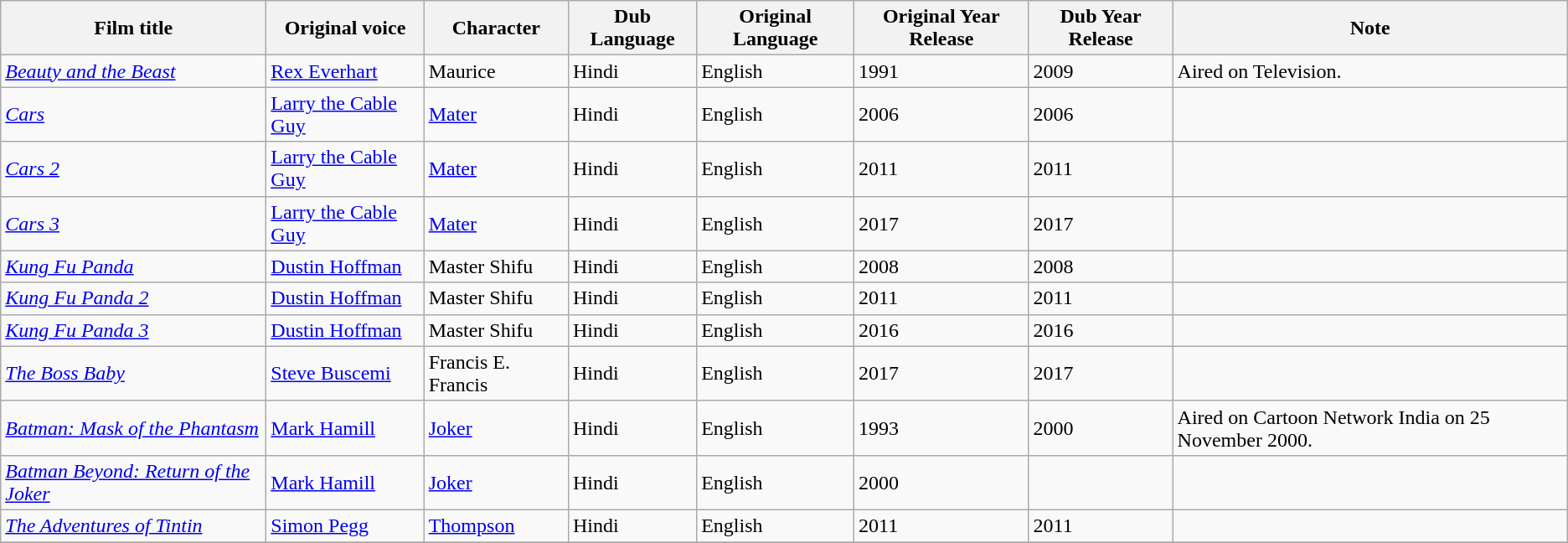<table class="wikitable sortable">
<tr>
<th>Film title</th>
<th>Original voice</th>
<th>Character</th>
<th>Dub Language</th>
<th>Original Language</th>
<th>Original Year Release</th>
<th>Dub Year Release</th>
<th>Note</th>
</tr>
<tr>
<td><a href='#'><em>Beauty and the Beast</em></a></td>
<td><a href='#'>Rex Everhart</a></td>
<td>Maurice</td>
<td>Hindi</td>
<td>English</td>
<td>1991</td>
<td>2009</td>
<td>Aired on Television.</td>
</tr>
<tr>
<td><a href='#'><em>Cars</em></a></td>
<td><a href='#'>Larry the Cable Guy</a></td>
<td><a href='#'>Mater</a></td>
<td>Hindi</td>
<td>English</td>
<td>2006</td>
<td>2006</td>
<td></td>
</tr>
<tr>
<td><em><a href='#'>Cars 2</a></em></td>
<td><a href='#'>Larry the Cable Guy</a></td>
<td><a href='#'>Mater</a></td>
<td>Hindi</td>
<td>English</td>
<td>2011</td>
<td>2011</td>
<td></td>
</tr>
<tr>
<td><em><a href='#'>Cars 3</a></em></td>
<td><a href='#'>Larry the Cable Guy</a></td>
<td><a href='#'>Mater</a></td>
<td>Hindi</td>
<td>English</td>
<td>2017</td>
<td>2017</td>
<td></td>
</tr>
<tr>
<td><em><a href='#'>Kung Fu Panda</a></em></td>
<td><a href='#'>Dustin Hoffman</a></td>
<td>Master Shifu</td>
<td>Hindi</td>
<td>English</td>
<td>2008</td>
<td>2008</td>
<td></td>
</tr>
<tr>
<td><em><a href='#'>Kung Fu Panda 2</a></em></td>
<td><a href='#'>Dustin Hoffman</a></td>
<td>Master Shifu</td>
<td>Hindi</td>
<td>English</td>
<td>2011</td>
<td>2011</td>
<td></td>
</tr>
<tr>
<td><em><a href='#'>Kung Fu Panda 3</a></em></td>
<td><a href='#'>Dustin Hoffman</a></td>
<td>Master Shifu</td>
<td>Hindi</td>
<td>English</td>
<td>2016</td>
<td>2016</td>
<td></td>
</tr>
<tr>
<td><em><a href='#'>The Boss Baby</a></em></td>
<td><a href='#'>Steve Buscemi</a></td>
<td>Francis E. Francis</td>
<td>Hindi</td>
<td>English</td>
<td>2017</td>
<td>2017</td>
<td></td>
</tr>
<tr>
<td><em><a href='#'>Batman: Mask of the Phantasm</a></em></td>
<td><a href='#'>Mark Hamill</a></td>
<td><a href='#'>Joker</a></td>
<td>Hindi</td>
<td>English</td>
<td>1993</td>
<td>2000</td>
<td>Aired on Cartoon Network India on 25 November 2000.</td>
</tr>
<tr>
<td><em><a href='#'>Batman Beyond: Return of the Joker</a></em></td>
<td><a href='#'>Mark Hamill</a></td>
<td><a href='#'>Joker</a></td>
<td>Hindi</td>
<td>English</td>
<td>2000</td>
<td></td>
<td></td>
</tr>
<tr>
<td><a href='#'><em>The Adventures of Tintin</em></a></td>
<td><a href='#'>Simon Pegg</a></td>
<td><a href='#'>Thompson</a></td>
<td>Hindi</td>
<td>English</td>
<td>2011</td>
<td>2011</td>
<td></td>
</tr>
<tr>
</tr>
</table>
